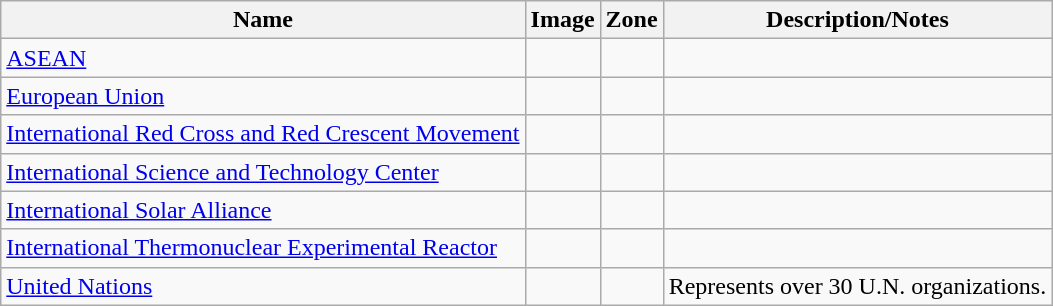<table class="wikitable">
<tr>
<th>Name</th>
<th>Image</th>
<th>Zone</th>
<th>Description/Notes</th>
</tr>
<tr>
<td><a href='#'>ASEAN</a></td>
<td></td>
<td></td>
<td></td>
</tr>
<tr>
<td><a href='#'>European Union</a></td>
<td></td>
<td></td>
<td></td>
</tr>
<tr>
<td><a href='#'>International Red Cross and Red Crescent Movement</a></td>
<td></td>
<td></td>
<td></td>
</tr>
<tr>
<td><a href='#'>International Science and Technology Center</a></td>
<td></td>
<td></td>
<td></td>
</tr>
<tr>
<td><a href='#'>International Solar Alliance</a></td>
<td></td>
<td></td>
<td></td>
</tr>
<tr>
<td><a href='#'>International Thermonuclear Experimental Reactor</a></td>
<td></td>
<td></td>
<td></td>
</tr>
<tr>
<td><a href='#'>United Nations</a></td>
<td></td>
<td></td>
<td>Represents over 30 U.N. organizations.</td>
</tr>
</table>
